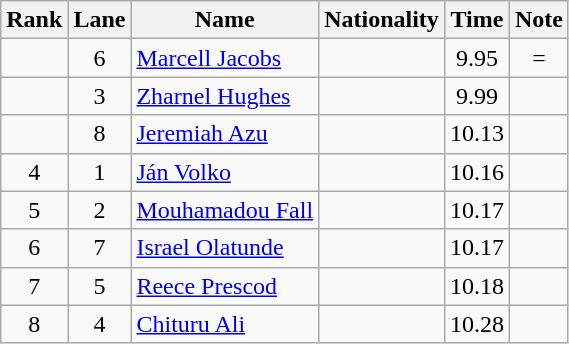<table class="wikitable sortable" style="text-align:center">
<tr>
<th>Rank</th>
<th>Lane</th>
<th>Name</th>
<th>Nationality</th>
<th>Time</th>
<th>Note</th>
</tr>
<tr>
<td></td>
<td>6</td>
<td align=left><a href='#'>Marcell Jacobs</a></td>
<td align=left></td>
<td>9.95</td>
<td>=</td>
</tr>
<tr>
<td></td>
<td>3</td>
<td align=left><a href='#'>Zharnel Hughes</a></td>
<td align=left></td>
<td>9.99</td>
<td></td>
</tr>
<tr>
<td></td>
<td>8</td>
<td align=left><a href='#'>Jeremiah Azu</a></td>
<td align=left></td>
<td>10.13</td>
<td></td>
</tr>
<tr>
<td>4</td>
<td>1</td>
<td align=left><a href='#'>Ján Volko</a></td>
<td align=left></td>
<td>10.16</td>
<td></td>
</tr>
<tr>
<td>5</td>
<td>2</td>
<td align=left><a href='#'>Mouhamadou Fall</a></td>
<td align=left></td>
<td>10.17</td>
<td></td>
</tr>
<tr>
<td>6</td>
<td>7</td>
<td align="left"><a href='#'>Israel Olatunde</a></td>
<td align="left"></td>
<td>10.17</td>
<td></td>
</tr>
<tr>
<td>7</td>
<td>5</td>
<td align=left><a href='#'>Reece Prescod</a></td>
<td align=left></td>
<td>10.18</td>
<td></td>
</tr>
<tr>
<td>8</td>
<td>4</td>
<td align=left><a href='#'>Chituru Ali</a></td>
<td align=left></td>
<td>10.28</td>
<td></td>
</tr>
</table>
